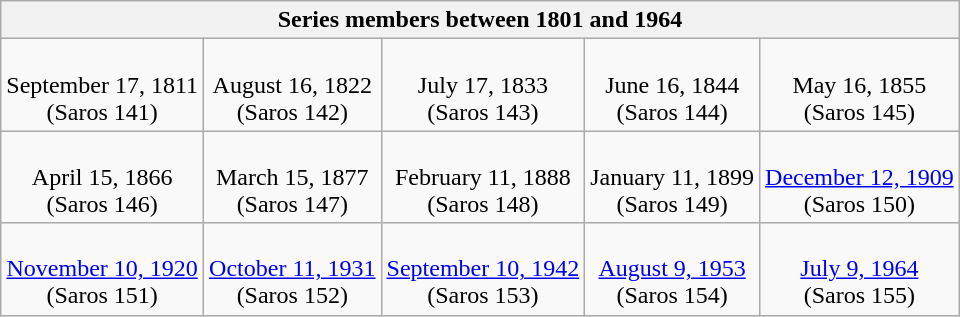<table class="wikitable mw-collapsible mw-collapsed">
<tr>
<th colspan=5>Series members between 1801 and 1964</th>
</tr>
<tr style="text-align:center;">
<td><br>September 17, 1811<br>(Saros 141)</td>
<td><br>August 16, 1822<br>(Saros 142)</td>
<td><br>July 17, 1833<br>(Saros 143)</td>
<td><br>June 16, 1844<br>(Saros 144)</td>
<td><br>May 16, 1855<br>(Saros 145)</td>
</tr>
<tr style="text-align:center;">
<td><br>April 15, 1866<br>(Saros 146)</td>
<td><br>March 15, 1877<br>(Saros 147)</td>
<td><br>February 11, 1888<br>(Saros 148)</td>
<td><br>January 11, 1899<br>(Saros 149)</td>
<td><br><a href='#'>December 12, 1909</a><br>(Saros 150)</td>
</tr>
<tr style="text-align:center;">
<td><br><a href='#'>November 10, 1920</a><br>(Saros 151)</td>
<td><br><a href='#'>October 11, 1931</a><br>(Saros 152)</td>
<td><br><a href='#'>September 10, 1942</a><br>(Saros 153)</td>
<td><br><a href='#'>August 9, 1953</a><br>(Saros 154)</td>
<td><br><a href='#'>July 9, 1964</a><br>(Saros 155)</td>
</tr>
</table>
